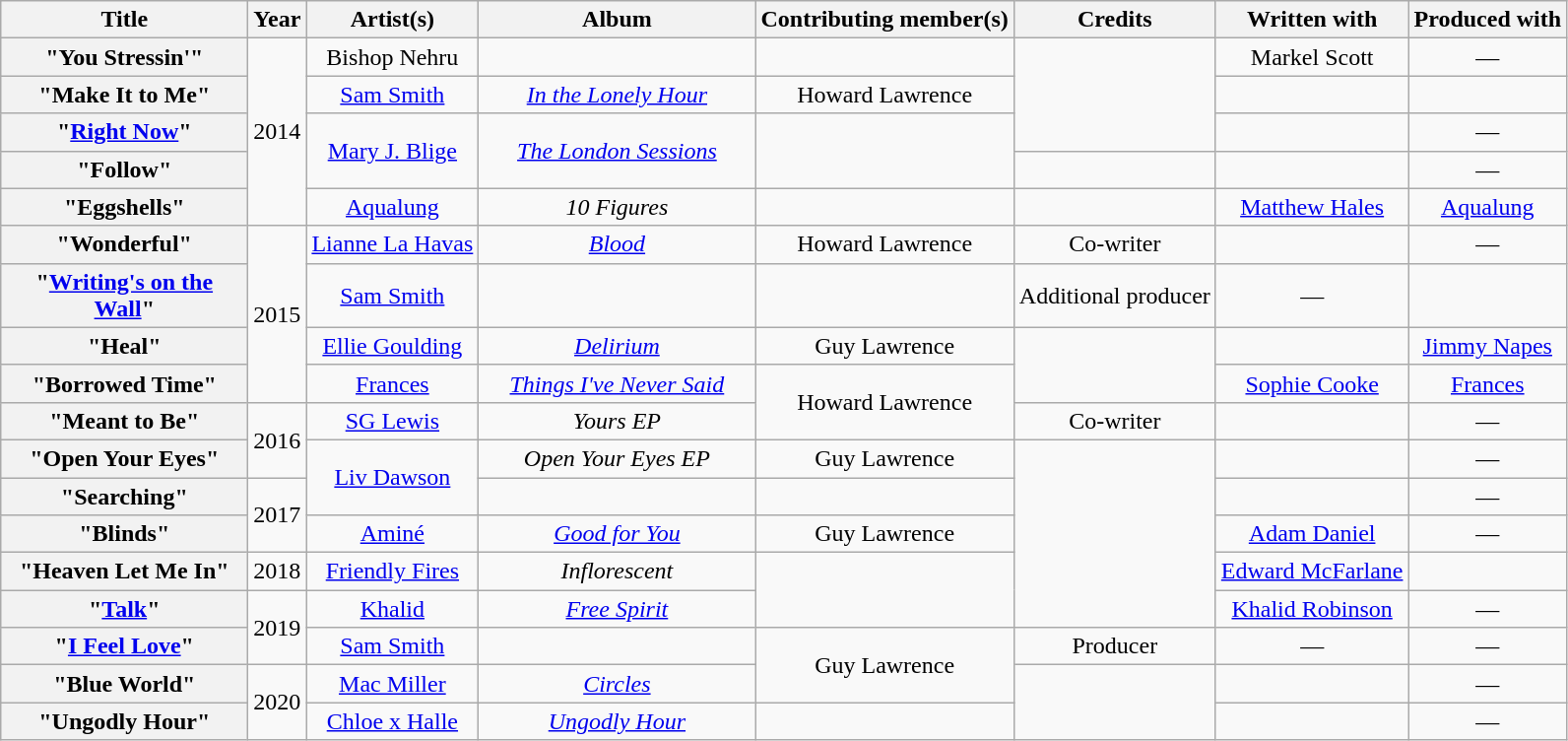<table class="wikitable plainrowheaders" style="text-align:center;">
<tr>
<th scope="col" style="width:160px;">Title</th>
<th scope="col">Year</th>
<th scope="col">Artist(s)</th>
<th scope="col" style="width:180px;">Album</th>
<th scope="col">Contributing member(s)</th>
<th scope="col">Credits</th>
<th scope="col">Written with</th>
<th scope="col">Produced with</th>
</tr>
<tr>
<th scope="row">"You Stressin'"</th>
<td rowspan="5">2014</td>
<td>Bishop Nehru</td>
<td></td>
<td></td>
<td rowspan="3"></td>
<td>Markel Scott</td>
<td>—</td>
</tr>
<tr>
<th scope="row">"Make It to Me"</th>
<td><a href='#'>Sam Smith</a></td>
<td><em><a href='#'>In the Lonely Hour</a></em></td>
<td>Howard Lawrence</td>
<td></td>
<td></td>
</tr>
<tr>
<th scope="row">"<a href='#'>Right Now</a>"</th>
<td rowspan="2"><a href='#'>Mary J. Blige</a></td>
<td rowspan="2"><em><a href='#'>The London Sessions</a></em></td>
<td rowspan="2"></td>
<td></td>
<td>—</td>
</tr>
<tr>
<th scope="row">"Follow"<br></th>
<td></td>
<td></td>
<td>—</td>
</tr>
<tr>
<th scope="row">"Eggshells"<br></th>
<td><a href='#'>Aqualung</a></td>
<td><em>10 Figures</em></td>
<td></td>
<td></td>
<td><a href='#'>Matthew Hales</a></td>
<td><a href='#'>Aqualung</a></td>
</tr>
<tr>
<th scope="row">"Wonderful"</th>
<td rowspan="4">2015</td>
<td><a href='#'>Lianne La Havas</a></td>
<td><em><a href='#'>Blood</a></em></td>
<td>Howard Lawrence</td>
<td>Co-writer</td>
<td></td>
<td>—</td>
</tr>
<tr>
<th scope="row">"<a href='#'>Writing's on the Wall</a>"</th>
<td><a href='#'>Sam Smith</a></td>
<td></td>
<td></td>
<td>Additional producer</td>
<td>—</td>
<td></td>
</tr>
<tr>
<th scope="row">"Heal"</th>
<td><a href='#'>Ellie Goulding</a></td>
<td><em><a href='#'>Delirium</a></em></td>
<td>Guy Lawrence</td>
<td rowspan="2"></td>
<td></td>
<td><a href='#'>Jimmy Napes</a></td>
</tr>
<tr>
<th scope="row">"Borrowed Time"</th>
<td><a href='#'>Frances</a></td>
<td><em><a href='#'>Things I've Never Said</a></em></td>
<td rowspan="2">Howard Lawrence</td>
<td><a href='#'>Sophie Cooke</a></td>
<td><a href='#'>Frances</a></td>
</tr>
<tr>
<th scope="row">"Meant to Be"</th>
<td rowspan="2">2016</td>
<td><a href='#'>SG Lewis</a></td>
<td><em>Yours EP</em></td>
<td>Co-writer</td>
<td></td>
<td>—</td>
</tr>
<tr>
<th scope="row">"Open Your Eyes"</th>
<td rowspan="2"><a href='#'>Liv Dawson</a></td>
<td><em>Open Your Eyes EP</em></td>
<td>Guy Lawrence</td>
<td rowspan="5"></td>
<td></td>
<td>—</td>
</tr>
<tr>
<th scope="row">"Searching"</th>
<td rowspan="2">2017</td>
<td></td>
<td></td>
<td></td>
<td>—</td>
</tr>
<tr>
<th scope="row">"Blinds"</th>
<td><a href='#'>Aminé</a></td>
<td><em><a href='#'>Good for You</a></em></td>
<td>Guy Lawrence</td>
<td><a href='#'>Adam Daniel</a></td>
<td>—</td>
</tr>
<tr>
<th scope="row">"Heaven Let Me In"</th>
<td>2018</td>
<td><a href='#'>Friendly Fires</a></td>
<td><em>Inflorescent</em></td>
<td rowspan="2"></td>
<td><a href='#'>Edward McFarlane</a></td>
<td></td>
</tr>
<tr>
<th scope="row">"<a href='#'>Talk</a>"</th>
<td rowspan="2">2019</td>
<td><a href='#'>Khalid</a></td>
<td><em><a href='#'>Free Spirit</a></em></td>
<td><a href='#'>Khalid Robinson</a></td>
<td>—</td>
</tr>
<tr>
<th scope="row">"<a href='#'>I Feel Love</a>"</th>
<td><a href='#'>Sam Smith</a></td>
<td></td>
<td rowspan="2">Guy Lawrence</td>
<td>Producer</td>
<td>—</td>
<td>—</td>
</tr>
<tr>
<th scope="row">"Blue World"</th>
<td rowspan="2">2020</td>
<td><a href='#'>Mac Miller</a></td>
<td><em><a href='#'>Circles</a></em></td>
<td rowspan="2"></td>
<td></td>
<td>—</td>
</tr>
<tr>
<th scope="row">"Ungodly Hour"</th>
<td><a href='#'>Chloe x Halle</a></td>
<td><em><a href='#'>Ungodly Hour</a></em></td>
<td></td>
<td></td>
<td>—</td>
</tr>
</table>
